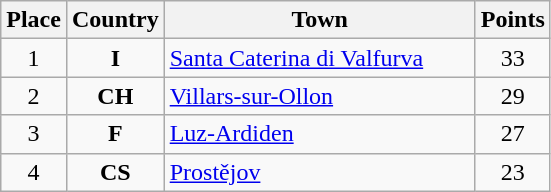<table class="wikitable" style="text-align;">
<tr>
<th width="25">Place</th>
<th width="25">Country</th>
<th width="200">Town</th>
<th width="25">Points</th>
</tr>
<tr>
<td align="center">1</td>
<td align="center"><strong>I</strong></td>
<td align="left"><a href='#'>Santa Caterina di Valfurva</a></td>
<td align="center">33</td>
</tr>
<tr>
<td align="center">2</td>
<td align="center"><strong>CH</strong></td>
<td align="left"><a href='#'>Villars-sur-Ollon</a></td>
<td align="center">29</td>
</tr>
<tr>
<td align="center">3</td>
<td align="center"><strong>F</strong></td>
<td align="left"><a href='#'>Luz-Ardiden</a></td>
<td align="center">27</td>
</tr>
<tr>
<td align="center">4</td>
<td align="center"><strong>CS</strong></td>
<td align="left"><a href='#'>Prostějov</a></td>
<td align="center">23</td>
</tr>
</table>
